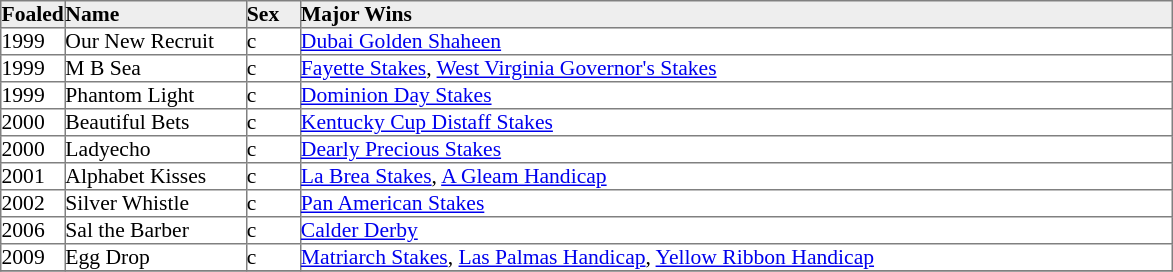<table border="1" cellpadding="0" style="border-collapse: collapse; font-size:90%">
<tr style="background:#eee;">
<td style="width:35px;"><strong>Foaled</strong></td>
<td style="width:120px;"><strong>Name</strong></td>
<td style="width:35px;"><strong>Sex</strong></td>
<td style="width:580px;"><strong>Major Wins</strong></td>
</tr>
<tr>
<td>1999</td>
<td>Our New Recruit</td>
<td>c</td>
<td><a href='#'>Dubai Golden Shaheen</a></td>
</tr>
<tr>
<td>1999</td>
<td>M B Sea</td>
<td>c</td>
<td><a href='#'>Fayette Stakes</a>, <a href='#'>West Virginia Governor's Stakes</a></td>
</tr>
<tr>
<td>1999</td>
<td>Phantom Light</td>
<td>c</td>
<td><a href='#'>Dominion Day Stakes</a></td>
</tr>
<tr>
<td>2000</td>
<td>Beautiful Bets</td>
<td>c</td>
<td><a href='#'>Kentucky Cup Distaff Stakes</a></td>
</tr>
<tr>
<td>2000</td>
<td>Ladyecho</td>
<td>c</td>
<td><a href='#'>Dearly Precious Stakes</a></td>
</tr>
<tr>
<td>2001</td>
<td>Alphabet Kisses</td>
<td>c</td>
<td><a href='#'>La Brea Stakes</a>, <a href='#'>A Gleam Handicap</a></td>
</tr>
<tr>
<td>2002</td>
<td>Silver Whistle</td>
<td>c</td>
<td><a href='#'>Pan American Stakes</a></td>
</tr>
<tr>
<td>2006</td>
<td>Sal the Barber</td>
<td>c</td>
<td><a href='#'>Calder Derby</a></td>
</tr>
<tr>
<td>2009</td>
<td>Egg Drop</td>
<td>c</td>
<td><a href='#'>Matriarch Stakes</a>, <a href='#'>Las Palmas Handicap</a>, <a href='#'>Yellow Ribbon Handicap</a></td>
</tr>
<tr>
</tr>
</table>
